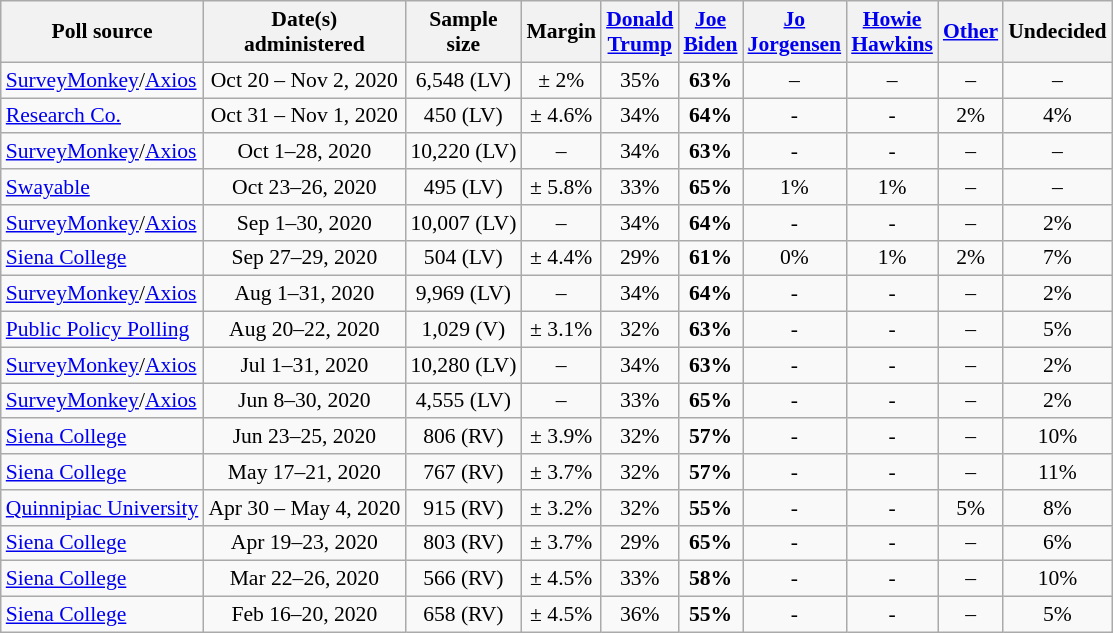<table class="wikitable sortable" style="text-align:center;font-size:90%;line-height:17px">
<tr>
<th>Poll source</th>
<th>Date(s)<br>administered</th>
<th>Sample<br>size</th>
<th>Margin<br></th>
<th class="unsortable"><a href='#'>Donald<br>Trump</a><br><small></small></th>
<th class="unsortable"><a href='#'>Joe<br>Biden</a><br><small></small></th>
<th class="unsortable"><a href='#'>Jo<br>Jorgensen</a><br><small></small></th>
<th class="unsortable"><a href='#'>Howie<br>Hawkins</a><br><small></small></th>
<th class="unsortable"><a href='#'>Other</a></th>
<th class="unsortable">Undecided</th>
</tr>
<tr>
<td style="text-align:left;"><a href='#'>SurveyMonkey</a>/<a href='#'>Axios</a></td>
<td>Oct 20 – Nov 2, 2020</td>
<td>6,548 (LV)</td>
<td>± 2%</td>
<td>35%</td>
<td><strong>63%</strong></td>
<td>–</td>
<td>–</td>
<td>–</td>
<td>–</td>
</tr>
<tr>
<td style="text-align:left;"><a href='#'>Research Co.</a></td>
<td>Oct 31 – Nov 1, 2020</td>
<td>450 (LV)</td>
<td>± 4.6%</td>
<td>34%</td>
<td><strong>64%</strong></td>
<td>-</td>
<td>-</td>
<td>2%</td>
<td>4%</td>
</tr>
<tr>
<td style="text-align:left;"><a href='#'>SurveyMonkey</a>/<a href='#'>Axios</a></td>
<td>Oct 1–28, 2020</td>
<td>10,220 (LV)</td>
<td>–</td>
<td>34%</td>
<td><strong>63%</strong></td>
<td>-</td>
<td>-</td>
<td>–</td>
<td>–</td>
</tr>
<tr>
<td style="text-align:left;"><a href='#'>Swayable</a></td>
<td>Oct 23–26, 2020</td>
<td>495 (LV)</td>
<td>± 5.8%</td>
<td>33%</td>
<td><strong>65%</strong></td>
<td>1%</td>
<td>1%</td>
<td>–</td>
<td>–</td>
</tr>
<tr>
<td style="text-align:left;"><a href='#'>SurveyMonkey</a>/<a href='#'>Axios</a></td>
<td>Sep 1–30, 2020</td>
<td>10,007 (LV)</td>
<td>–</td>
<td>34%</td>
<td><strong>64%</strong></td>
<td>-</td>
<td>-</td>
<td>–</td>
<td>2%</td>
</tr>
<tr>
<td style="text-align:left;"><a href='#'>Siena College</a></td>
<td>Sep 27–29, 2020</td>
<td>504 (LV)</td>
<td>± 4.4%</td>
<td>29%</td>
<td><strong>61%</strong></td>
<td>0%</td>
<td>1%</td>
<td>2%</td>
<td>7%</td>
</tr>
<tr>
<td style="text-align:left;"><a href='#'>SurveyMonkey</a>/<a href='#'>Axios</a></td>
<td>Aug 1–31, 2020</td>
<td>9,969 (LV)</td>
<td>–</td>
<td>34%</td>
<td><strong>64%</strong></td>
<td>-</td>
<td>-</td>
<td>–</td>
<td>2%</td>
</tr>
<tr>
<td style="text-align:left;"><a href='#'>Public Policy Polling</a></td>
<td>Aug 20–22, 2020</td>
<td>1,029 (V)</td>
<td>± 3.1%</td>
<td>32%</td>
<td><strong>63%</strong></td>
<td>-</td>
<td>-</td>
<td>–</td>
<td>5%</td>
</tr>
<tr>
<td style="text-align:left;"><a href='#'>SurveyMonkey</a>/<a href='#'>Axios</a></td>
<td>Jul 1–31, 2020</td>
<td>10,280 (LV)</td>
<td>–</td>
<td>34%</td>
<td><strong>63%</strong></td>
<td>-</td>
<td>-</td>
<td>–</td>
<td>2%</td>
</tr>
<tr>
<td style="text-align:left;"><a href='#'>SurveyMonkey</a>/<a href='#'>Axios</a></td>
<td>Jun 8–30, 2020</td>
<td>4,555 (LV)</td>
<td>–</td>
<td>33%</td>
<td><strong>65%</strong></td>
<td>-</td>
<td>-</td>
<td>–</td>
<td>2%</td>
</tr>
<tr>
<td style="text-align:left;"><a href='#'>Siena College</a></td>
<td>Jun 23–25, 2020</td>
<td>806 (RV)</td>
<td>± 3.9%</td>
<td>32%</td>
<td><strong>57%</strong></td>
<td>-</td>
<td>-</td>
<td>–</td>
<td>10%</td>
</tr>
<tr>
<td style="text-align:left;"><a href='#'>Siena College</a></td>
<td>May 17–21, 2020</td>
<td>767 (RV)</td>
<td>± 3.7%</td>
<td>32%</td>
<td><strong>57%</strong></td>
<td>-</td>
<td>-</td>
<td>–</td>
<td>11%</td>
</tr>
<tr>
<td style="text-align:left;"><a href='#'>Quinnipiac University</a></td>
<td>Apr 30 – May 4, 2020</td>
<td>915 (RV)</td>
<td>± 3.2%</td>
<td>32%</td>
<td><strong>55%</strong></td>
<td>-</td>
<td>-</td>
<td>5%</td>
<td>8%</td>
</tr>
<tr>
<td style="text-align:left;"><a href='#'>Siena College</a></td>
<td>Apr 19–23, 2020</td>
<td>803 (RV)</td>
<td>± 3.7%</td>
<td>29%</td>
<td><strong>65%</strong></td>
<td>-</td>
<td>-</td>
<td>–</td>
<td>6%</td>
</tr>
<tr>
<td style="text-align:left;"><a href='#'>Siena College</a></td>
<td>Mar 22–26, 2020</td>
<td>566 (RV)</td>
<td>± 4.5%</td>
<td>33%</td>
<td><strong>58%</strong></td>
<td>-</td>
<td>-</td>
<td>–</td>
<td>10%</td>
</tr>
<tr>
<td style="text-align:left;"><a href='#'>Siena College</a></td>
<td>Feb 16–20, 2020</td>
<td>658 (RV)</td>
<td>± 4.5%</td>
<td>36%</td>
<td><strong>55%</strong></td>
<td>-</td>
<td>-</td>
<td>–</td>
<td>5%</td>
</tr>
</table>
